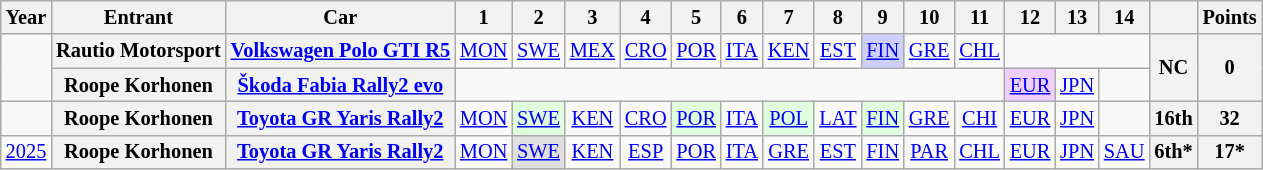<table class="wikitable" style="text-align:center; font-size:85%;">
<tr>
<th>Year</th>
<th>Entrant</th>
<th>Car</th>
<th>1</th>
<th>2</th>
<th>3</th>
<th>4</th>
<th>5</th>
<th>6</th>
<th>7</th>
<th>8</th>
<th>9</th>
<th>10</th>
<th>11</th>
<th>12</th>
<th>13</th>
<th>14</th>
<th></th>
<th>Points</th>
</tr>
<tr>
<td rowspan="2"></td>
<th nowrap>Rautio Motorsport</th>
<th nowrap><a href='#'>Volkswagen Polo GTI R5</a></th>
<td><a href='#'>MON</a></td>
<td><a href='#'>SWE</a></td>
<td><a href='#'>MEX</a></td>
<td><a href='#'>CRO</a></td>
<td><a href='#'>POR</a></td>
<td><a href='#'>ITA</a></td>
<td><a href='#'>KEN</a></td>
<td><a href='#'>EST</a></td>
<td style="background:#CFCFFF;"><a href='#'>FIN</a><br></td>
<td><a href='#'>GRE</a></td>
<td><a href='#'>CHL</a></td>
<td colspan=3></td>
<th rowspan="2">NC</th>
<th rowspan="2">0</th>
</tr>
<tr>
<th nowrap>Roope Korhonen</th>
<th nowrap><a href='#'>Škoda Fabia Rally2 evo</a></th>
<td colspan=11></td>
<td style="background:#EFCFFF;"><a href='#'>EUR</a><br></td>
<td><a href='#'>JPN</a></td>
<td></td>
</tr>
<tr>
<td></td>
<th nowrap>Roope Korhonen</th>
<th nowrap><a href='#'>Toyota GR Yaris Rally2</a></th>
<td><a href='#'>MON</a></td>
<td style="background:#DFFFDF;"><a href='#'>SWE</a><br></td>
<td><a href='#'>KEN</a></td>
<td><a href='#'>CRO</a></td>
<td style="background:#DFFFDF;"><a href='#'>POR</a><br></td>
<td><a href='#'>ITA</a><br></td>
<td style="background:#DFFFDF;"><a href='#'>POL</a><br></td>
<td><a href='#'>LAT</a></td>
<td style="background:#DFFFDF;"><a href='#'>FIN</a><br></td>
<td><a href='#'>GRE</a></td>
<td><a href='#'>CHI</a></td>
<td><a href='#'>EUR</a></td>
<td><a href='#'>JPN</a></td>
<td></td>
<th>16th</th>
<th>32</th>
</tr>
<tr>
<td><a href='#'>2025</a></td>
<th nowrap>Roope Korhonen</th>
<th nowrap><a href='#'>Toyota GR Yaris Rally2</a></th>
<td><a href='#'>MON</a></td>
<td style="background:#DFDFDF;"><a href='#'>SWE</a><br></td>
<td><a href='#'>KEN</a></td>
<td><a href='#'>ESP</a></td>
<td><a href='#'>POR</a></td>
<td><a href='#'>ITA</a></td>
<td><a href='#'>GRE</a></td>
<td><a href='#'>EST</a></td>
<td><a href='#'>FIN</a></td>
<td><a href='#'>PAR</a></td>
<td><a href='#'>CHL</a></td>
<td><a href='#'>EUR</a></td>
<td><a href='#'>JPN</a></td>
<td><a href='#'>SAU</a></td>
<th>6th*</th>
<th>17*</th>
</tr>
</table>
